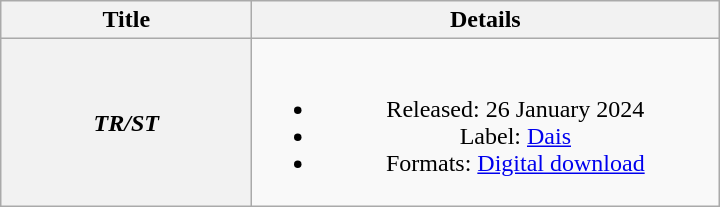<table class="wikitable plainrowheaders" style="text-align:center">
<tr>
<th scope="col" style="width:10em;">Title</th>
<th scope="col" style="width:19em;">Details</th>
</tr>
<tr>
<th scope="row"><em>TR/ST</em></th>
<td><br><ul><li>Released: 26 January 2024</li><li>Label: <a href='#'>Dais</a></li><li>Formats: <a href='#'>Digital download</a></li></ul></td>
</tr>
</table>
